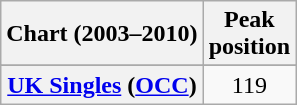<table class="wikitable sortable plainrowheaders" style="text-align:center">
<tr>
<th>Chart (2003–2010)</th>
<th>Peak<br>position</th>
</tr>
<tr>
</tr>
<tr>
<th scope="row"><a href='#'>UK Singles</a> (<a href='#'>OCC</a>)</th>
<td>119</td>
</tr>
</table>
